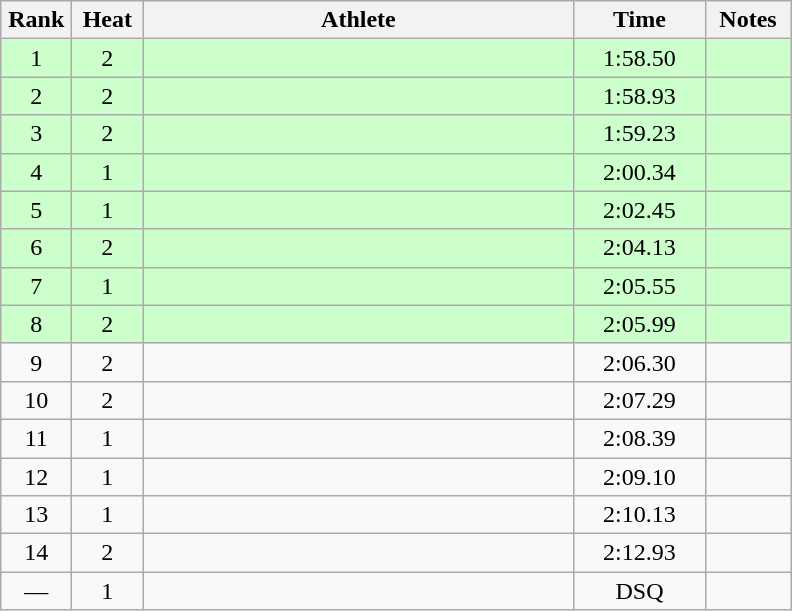<table class="wikitable" style="text-align:center">
<tr>
<th width=40>Rank</th>
<th width=40>Heat</th>
<th width=280>Athlete</th>
<th width=80>Time</th>
<th width=50>Notes</th>
</tr>
<tr bgcolor=ccffcc>
<td>1</td>
<td>2</td>
<td align=left></td>
<td>1:58.50</td>
<td></td>
</tr>
<tr bgcolor=ccffcc>
<td>2</td>
<td>2</td>
<td align=left></td>
<td>1:58.93</td>
<td></td>
</tr>
<tr bgcolor=ccffcc>
<td>3</td>
<td>2</td>
<td align=left></td>
<td>1:59.23</td>
<td></td>
</tr>
<tr bgcolor=ccffcc>
<td>4</td>
<td>1</td>
<td align=left></td>
<td>2:00.34</td>
<td></td>
</tr>
<tr bgcolor=ccffcc>
<td>5</td>
<td>1</td>
<td align=left></td>
<td>2:02.45</td>
<td></td>
</tr>
<tr bgcolor=ccffcc>
<td>6</td>
<td>2</td>
<td align=left></td>
<td>2:04.13</td>
<td></td>
</tr>
<tr bgcolor=ccffcc>
<td>7</td>
<td>1</td>
<td align=left></td>
<td>2:05.55</td>
<td></td>
</tr>
<tr bgcolor=ccffcc>
<td>8</td>
<td>2</td>
<td align=left></td>
<td>2:05.99</td>
<td></td>
</tr>
<tr>
<td>9</td>
<td>2</td>
<td align=left></td>
<td>2:06.30</td>
<td></td>
</tr>
<tr>
<td>10</td>
<td>2</td>
<td align=left></td>
<td>2:07.29</td>
<td></td>
</tr>
<tr>
<td>11</td>
<td>1</td>
<td align=left></td>
<td>2:08.39</td>
<td></td>
</tr>
<tr>
<td>12</td>
<td>1</td>
<td align=left></td>
<td>2:09.10</td>
<td></td>
</tr>
<tr>
<td>13</td>
<td>1</td>
<td align=left></td>
<td>2:10.13</td>
<td></td>
</tr>
<tr>
<td>14</td>
<td>2</td>
<td align=left></td>
<td>2:12.93</td>
<td></td>
</tr>
<tr>
<td>—</td>
<td>1</td>
<td align=left></td>
<td>DSQ</td>
<td></td>
</tr>
</table>
